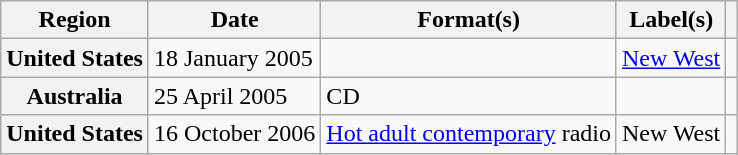<table class="wikitable plainrowheaders">
<tr>
<th scope="col">Region</th>
<th scope="col">Date</th>
<th scope="col">Format(s)</th>
<th scope="col">Label(s)</th>
<th scope="col"></th>
</tr>
<tr>
<th scope="row">United States</th>
<td>18 January 2005</td>
<td></td>
<td><a href='#'>New West</a></td>
<td></td>
</tr>
<tr>
<th scope="row">Australia</th>
<td>25 April 2005</td>
<td>CD</td>
<td></td>
<td></td>
</tr>
<tr>
<th scope="row">United States</th>
<td>16 October 2006</td>
<td><a href='#'>Hot adult contemporary</a> radio</td>
<td>New West</td>
<td></td>
</tr>
</table>
